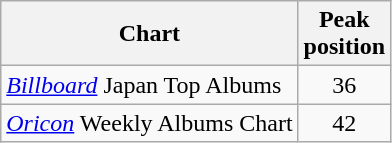<table class="wikitable">
<tr>
<th>Chart</th>
<th>Peak<br>position</th>
</tr>
<tr>
<td><em><a href='#'>Billboard</a></em> Japan Top Albums </td>
<td align="center">36</td>
</tr>
<tr>
<td><em><a href='#'>Oricon</a></em> Weekly Albums Chart </td>
<td align="center">42</td>
</tr>
</table>
